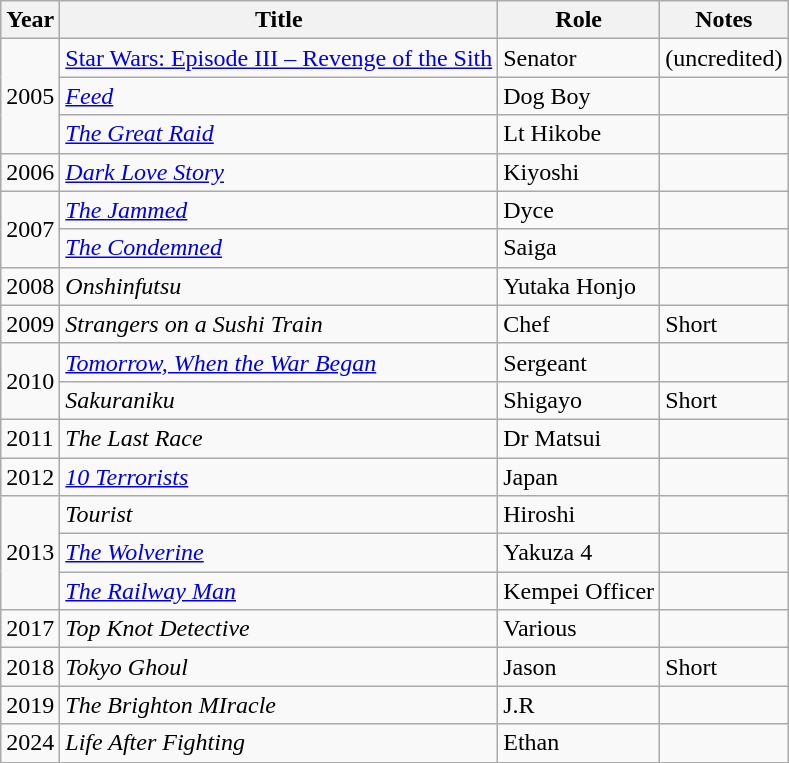<table class="wikitable sortable">
<tr>
<th>Year</th>
<th>Title</th>
<th>Role</th>
<th>Notes</th>
</tr>
<tr>
<td rowspan="3">2005</td>
<td><a href='#'>Star Wars: Episode III – Revenge of the Sith</a></td>
<td>Senator</td>
<td>(uncredited)</td>
</tr>
<tr>
<td><em><a href='#'>Feed</a></em></td>
<td>Dog Boy</td>
<td></td>
</tr>
<tr>
<td><em><a href='#'>The Great Raid</a></em></td>
<td>Lt Hikobe</td>
<td></td>
</tr>
<tr>
<td>2006</td>
<td><em><a href='#'>Dark Love Story</a></em></td>
<td>Kiyoshi</td>
<td></td>
</tr>
<tr>
<td rowspan="2">2007</td>
<td><em><a href='#'>The Jammed</a></em></td>
<td>Dyce</td>
<td></td>
</tr>
<tr>
<td><em><a href='#'>The Condemned</a></em></td>
<td>Saiga</td>
<td></td>
</tr>
<tr>
<td>2008</td>
<td><em>Onshinfutsu</em></td>
<td>Yutaka Honjo</td>
<td></td>
</tr>
<tr>
<td>2009</td>
<td><em>Strangers on a Sushi Train</em></td>
<td>Chef</td>
<td>Short</td>
</tr>
<tr>
<td rowspan="2">2010</td>
<td><em><a href='#'>Tomorrow, When the War Began</a></em></td>
<td>Sergeant</td>
<td></td>
</tr>
<tr>
<td><em>Sakuraniku</em></td>
<td>Shigayo</td>
<td>Short</td>
</tr>
<tr>
<td>2011</td>
<td><em>The Last Race</em></td>
<td>Dr Matsui</td>
<td></td>
</tr>
<tr>
<td>2012</td>
<td><em><a href='#'>10 Terrorists</a></em></td>
<td>Japan</td>
<td></td>
</tr>
<tr>
<td rowspan="3">2013</td>
<td><em>Tourist</em></td>
<td>Hiroshi</td>
<td></td>
</tr>
<tr>
<td><em><a href='#'>The Wolverine</a></em></td>
<td>Yakuza 4</td>
<td></td>
</tr>
<tr>
<td><em><a href='#'>The Railway Man</a></em></td>
<td>Kempei Officer</td>
<td></td>
</tr>
<tr>
<td>2017</td>
<td><em>Top Knot Detective</em></td>
<td>Various</td>
<td></td>
</tr>
<tr>
<td>2018</td>
<td><em>Tokyo Ghoul</em></td>
<td>Jason</td>
<td>Short</td>
</tr>
<tr>
<td>2019</td>
<td><em>The Brighton MIracle</em></td>
<td>J.R</td>
<td></td>
</tr>
<tr>
<td>2024</td>
<td><em>Life After Fighting</em></td>
<td>Ethan</td>
</tr>
</table>
